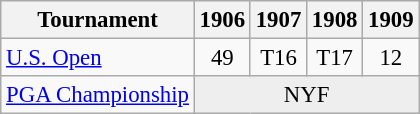<table class="wikitable" style="font-size:95%;text-align:center;">
<tr>
<th>Tournament</th>
<th>1906</th>
<th>1907</th>
<th>1908</th>
<th>1909</th>
</tr>
<tr>
<td align=left><a href='#'>U.S. Open</a></td>
<td>49</td>
<td>T16</td>
<td>T17</td>
<td>12</td>
</tr>
<tr>
<td align=left><a href='#'>PGA Championship</a></td>
<td style="background:#eeeeee;" colspan=4>NYF</td>
</tr>
</table>
